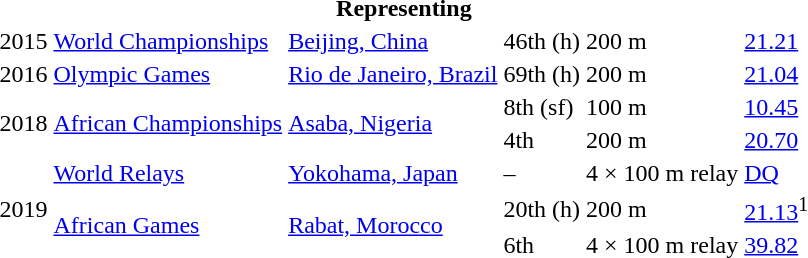<table>
<tr>
<th colspan="6">Representing </th>
</tr>
<tr>
<td>2015</td>
<td><a href='#'>World Championships</a></td>
<td><a href='#'>Beijing, China</a></td>
<td>46th (h)</td>
<td>200 m</td>
<td><a href='#'>21.21</a></td>
</tr>
<tr>
<td>2016</td>
<td><a href='#'>Olympic Games</a></td>
<td><a href='#'>Rio de Janeiro, Brazil</a></td>
<td>69th (h)</td>
<td>200 m</td>
<td><a href='#'>21.04</a></td>
</tr>
<tr>
<td rowspan=2>2018</td>
<td rowspan=2><a href='#'>African Championships</a></td>
<td rowspan=2><a href='#'>Asaba, Nigeria</a></td>
<td>8th (sf)</td>
<td>100 m</td>
<td><a href='#'>10.45</a></td>
</tr>
<tr>
<td>4th</td>
<td>200 m</td>
<td><a href='#'>20.70</a></td>
</tr>
<tr>
<td rowspan=3>2019</td>
<td><a href='#'>World Relays</a></td>
<td><a href='#'>Yokohama, Japan</a></td>
<td>–</td>
<td>4 × 100 m relay</td>
<td><a href='#'>DQ</a></td>
</tr>
<tr>
<td rowspan=2><a href='#'>African Games</a></td>
<td rowspan=2><a href='#'>Rabat, Morocco</a></td>
<td>20th (h)</td>
<td>200 m</td>
<td><a href='#'>21.13</a><sup>1</sup></td>
</tr>
<tr>
<td>6th</td>
<td>4 × 100 m relay</td>
<td><a href='#'>39.82</a></td>
</tr>
</table>
